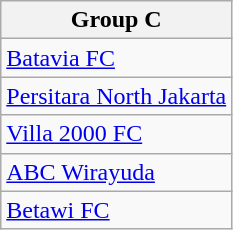<table class="wikitable">
<tr>
<th><strong>Group C</strong></th>
</tr>
<tr>
<td><a href='#'>Batavia FC</a></td>
</tr>
<tr>
<td><a href='#'>Persitara North Jakarta</a></td>
</tr>
<tr>
<td><a href='#'>Villa 2000 FC</a></td>
</tr>
<tr>
<td><a href='#'>ABC Wirayuda</a></td>
</tr>
<tr>
<td><a href='#'>Betawi FC</a></td>
</tr>
</table>
